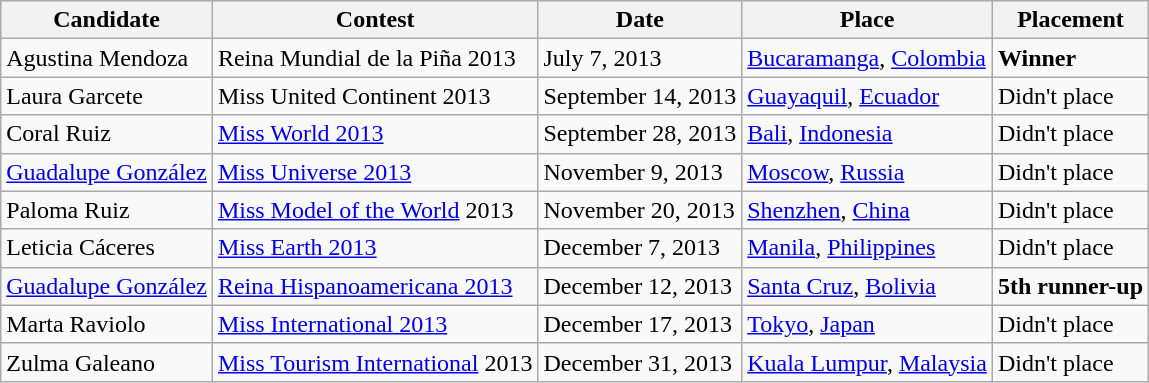<table class="sortable wikitable">
<tr>
<th>Candidate</th>
<th>Contest</th>
<th>Date</th>
<th>Place</th>
<th>Placement</th>
</tr>
<tr>
<td>Agustina Mendoza</td>
<td>Reina Mundial de la Piña 2013</td>
<td>July 7, 2013</td>
<td> <a href='#'>Bucaramanga</a>, <a href='#'>Colombia</a></td>
<td><strong>Winner</strong></td>
</tr>
<tr>
<td>Laura Garcete</td>
<td>Miss United Continent 2013</td>
<td>September 14, 2013</td>
<td> <a href='#'>Guayaquil</a>, <a href='#'>Ecuador</a></td>
<td>Didn't place</td>
</tr>
<tr>
<td>Coral Ruiz</td>
<td><a href='#'>Miss World 2013</a></td>
<td>September 28, 2013</td>
<td> <a href='#'>Bali</a>, <a href='#'>Indonesia</a></td>
<td>Didn't place</td>
</tr>
<tr>
<td><a href='#'>Guadalupe González</a></td>
<td><a href='#'>Miss Universe 2013</a></td>
<td>November 9, 2013</td>
<td> <a href='#'>Moscow</a>, <a href='#'>Russia</a></td>
<td>Didn't place</td>
</tr>
<tr>
<td>Paloma Ruiz</td>
<td><a href='#'>Miss Model of the World</a> 2013</td>
<td>November 20, 2013</td>
<td> <a href='#'>Shenzhen</a>, <a href='#'>China</a></td>
<td>Didn't place</td>
</tr>
<tr>
<td>Leticia Cáceres</td>
<td><a href='#'>Miss Earth 2013</a></td>
<td>December 7, 2013</td>
<td> <a href='#'>Manila</a>, <a href='#'>Philippines</a></td>
<td>Didn't place</td>
</tr>
<tr>
<td><a href='#'>Guadalupe González</a></td>
<td><a href='#'>Reina Hispanoamericana 2013</a></td>
<td>December 12, 2013</td>
<td> <a href='#'>Santa Cruz</a>, <a href='#'>Bolivia</a></td>
<td><strong>5th runner-up</strong></td>
</tr>
<tr>
<td>Marta Raviolo</td>
<td><a href='#'>Miss International 2013</a></td>
<td>December 17, 2013</td>
<td> <a href='#'>Tokyo</a>, <a href='#'>Japan</a></td>
<td>Didn't place</td>
</tr>
<tr>
<td>Zulma Galeano</td>
<td><a href='#'>Miss Tourism International</a> 2013</td>
<td>December 31, 2013</td>
<td> <a href='#'>Kuala Lumpur</a>, <a href='#'>Malaysia</a></td>
<td>Didn't place</td>
</tr>
</table>
